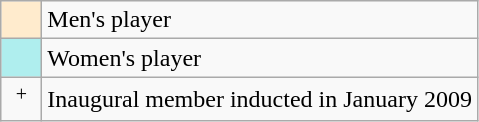<table class="wikitable">
<tr>
<td style="background:#ffebcd; width:20px;"></td>
<td>Men's player</td>
</tr>
<tr>
<td style="background:#afeeee;"></td>
<td>Women's player</td>
</tr>
<tr>
<td style="text-align:center;"><sup>+</sup></td>
<td>Inaugural member inducted in January 2009</td>
</tr>
</table>
